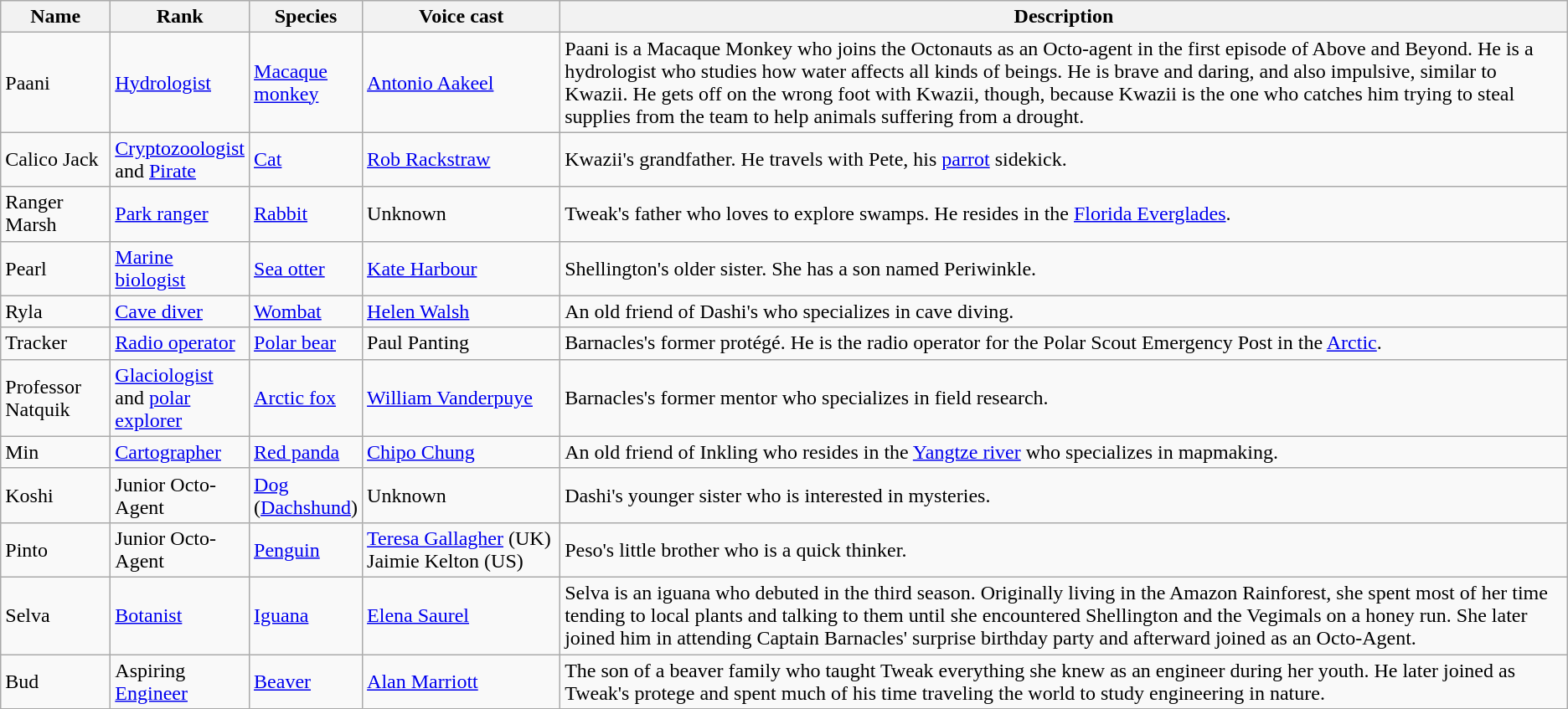<table class="wikitable">
<tr>
<th style="width: 80px;">Name</th>
<th style="width: 60px;">Rank</th>
<th style="width: 80px;">Species</th>
<th style="width: 150px;">Voice cast</th>
<th>Description</th>
</tr>
<tr>
<td>Paani</td>
<td><a href='#'>Hydrologist</a></td>
<td><a href='#'>Macaque monkey</a></td>
<td><a href='#'>Antonio Aakeel</a></td>
<td>Paani is a Macaque Monkey who joins the Octonauts as an Octo-agent in the first episode of Above and Beyond. He is a hydrologist who studies how water affects all kinds of beings. He is brave and daring, and also impulsive, similar to Kwazii. He gets off on the wrong foot with Kwazii, though, because Kwazii is the one who catches him trying to steal supplies from the team to help animals suffering from a drought.</td>
</tr>
<tr>
<td>Calico Jack</td>
<td><a href='#'>Cryptozoologist</a> and <a href='#'>Pirate</a></td>
<td><a href='#'>Cat</a></td>
<td><a href='#'>Rob Rackstraw</a></td>
<td>Kwazii's grandfather. He travels with Pete, his <a href='#'>parrot</a> sidekick.</td>
</tr>
<tr>
<td>Ranger Marsh</td>
<td><a href='#'>Park ranger</a></td>
<td><a href='#'>Rabbit</a></td>
<td>Unknown</td>
<td>Tweak's father who loves to explore swamps. He resides in the <a href='#'>Florida Everglades</a>.</td>
</tr>
<tr>
<td>Pearl</td>
<td><a href='#'>Marine biologist</a></td>
<td><a href='#'>Sea otter</a></td>
<td><a href='#'>Kate Harbour</a></td>
<td>Shellington's older sister. She has a son named Periwinkle.</td>
</tr>
<tr>
<td>Ryla</td>
<td><a href='#'>Cave diver</a></td>
<td><a href='#'>Wombat</a></td>
<td><a href='#'>Helen Walsh</a></td>
<td>An old friend of Dashi's who specializes in cave diving.</td>
</tr>
<tr>
<td>Tracker</td>
<td><a href='#'>Radio operator</a></td>
<td><a href='#'>Polar bear</a></td>
<td>Paul Panting</td>
<td>Barnacles's former protégé. He is the radio operator for the Polar Scout Emergency Post in the <a href='#'>Arctic</a>.</td>
</tr>
<tr>
<td>Professor Natquik</td>
<td><a href='#'>Glaciologist</a> and <a href='#'>polar explorer</a></td>
<td><a href='#'>Arctic fox</a></td>
<td><a href='#'>William Vanderpuye</a></td>
<td>Barnacles's former mentor who specializes in field research.</td>
</tr>
<tr>
<td>Min</td>
<td><a href='#'>Cartographer</a></td>
<td><a href='#'>Red panda</a></td>
<td><a href='#'>Chipo Chung</a></td>
<td>An old friend of Inkling who resides in the <a href='#'>Yangtze river</a> who specializes in mapmaking.</td>
</tr>
<tr>
<td>Koshi</td>
<td>Junior Octo-Agent</td>
<td><a href='#'>Dog</a> (<a href='#'>Dachshund</a>)</td>
<td>Unknown</td>
<td>Dashi's younger sister who is interested in mysteries.</td>
</tr>
<tr>
<td>Pinto</td>
<td>Junior Octo-Agent</td>
<td><a href='#'>Penguin</a></td>
<td><a href='#'>Teresa Gallagher</a> (UK)<br>Jaimie Kelton (US)</td>
<td>Peso's little brother who is a quick thinker.</td>
</tr>
<tr>
<td>Selva</td>
<td><a href='#'>Botanist</a></td>
<td><a href='#'>Iguana</a></td>
<td><a href='#'>Elena Saurel</a></td>
<td>Selva is an iguana who debuted in the third season. Originally living in the Amazon Rainforest, she spent most of her time tending to local plants and talking to them until she encountered Shellington and the Vegimals on a honey run. She later joined him in attending Captain Barnacles' surprise birthday party and afterward joined as an Octo-Agent.</td>
</tr>
<tr>
<td>Bud</td>
<td>Aspiring <a href='#'>Engineer</a></td>
<td><a href='#'>Beaver</a></td>
<td><a href='#'>Alan Marriott</a></td>
<td>The son of a beaver family who taught Tweak everything she knew as an engineer during her youth. He later joined as Tweak's protege and spent much of his time traveling the world to study engineering in nature.</td>
</tr>
</table>
